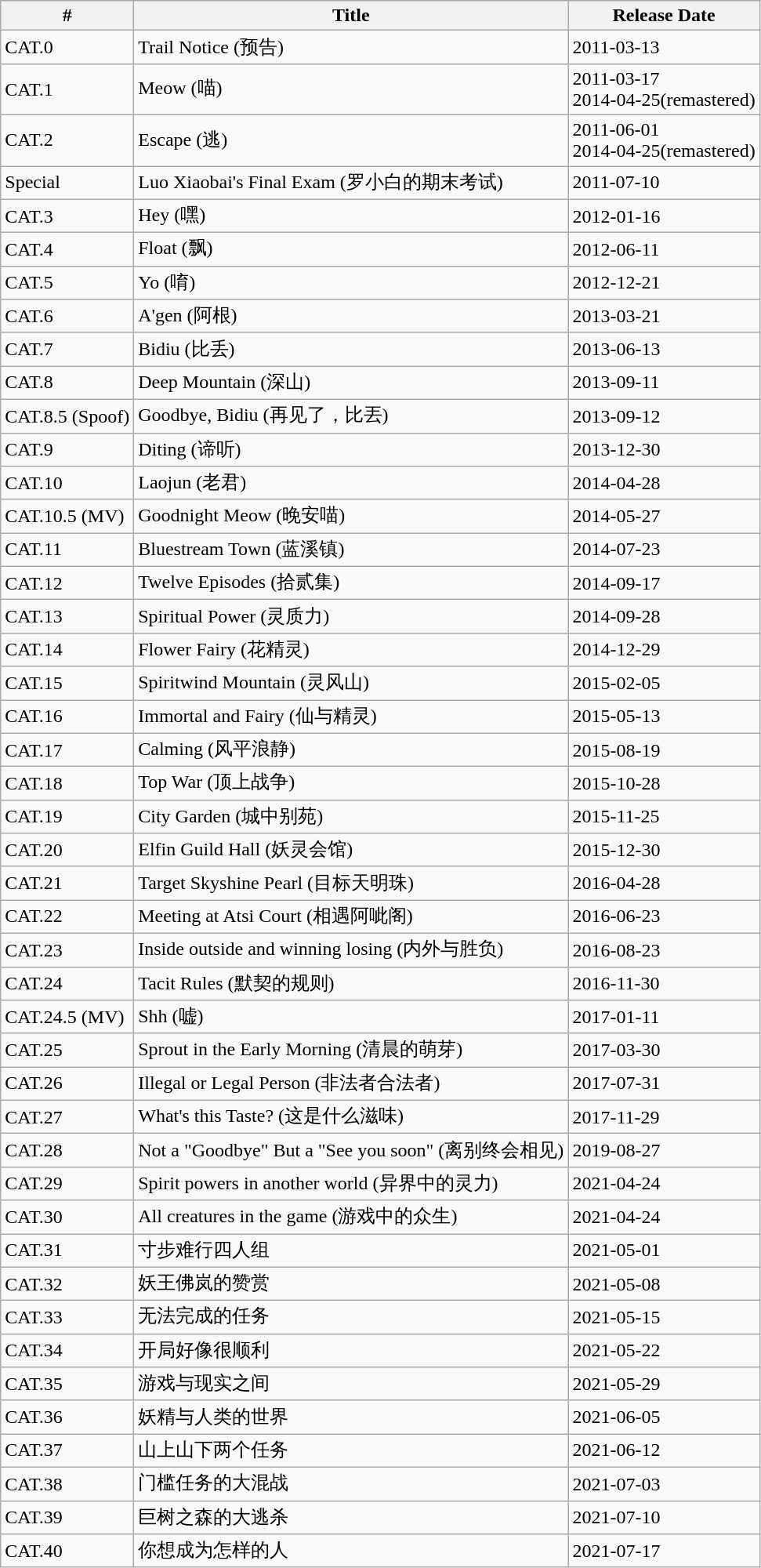<table class="wikitable">
<tr>
<th>#</th>
<th>Title</th>
<th>Release Date</th>
</tr>
<tr>
<td>CAT.0</td>
<td>Trail Notice (预告)</td>
<td>2011-03-13</td>
</tr>
<tr>
<td>CAT.1</td>
<td>Meow (喵)</td>
<td>2011-03-17<br>2014-04-25(remastered)</td>
</tr>
<tr>
<td>CAT.2</td>
<td>Escape (逃)</td>
<td>2011-06-01<br>2014-04-25(remastered)</td>
</tr>
<tr>
<td>Special</td>
<td>Luo Xiaobai's Final Exam (罗小白的期末考试)</td>
<td>2011-07-10</td>
</tr>
<tr>
<td>CAT.3</td>
<td>Hey (嘿)</td>
<td>2012-01-16</td>
</tr>
<tr>
<td>CAT.4</td>
<td>Float (飘)</td>
<td>2012-06-11</td>
</tr>
<tr>
<td>CAT.5</td>
<td>Yo (唷)</td>
<td>2012-12-21</td>
</tr>
<tr>
<td>CAT.6</td>
<td>A'gen (阿根)</td>
<td>2013-03-21</td>
</tr>
<tr>
<td>CAT.7</td>
<td>Bidiu (比丢)</td>
<td>2013-06-13</td>
</tr>
<tr>
<td>CAT.8</td>
<td>Deep Mountain (深山)</td>
<td>2013-09-11</td>
</tr>
<tr>
<td>CAT.8.5 (Spoof)</td>
<td>Goodbye, Bidiu (再见了，比丟)</td>
<td>2013-09-12</td>
</tr>
<tr>
<td>CAT.9</td>
<td>Diting (谛听)</td>
<td>2013-12-30</td>
</tr>
<tr>
<td>CAT.10</td>
<td>Laojun (老君)</td>
<td>2014-04-28</td>
</tr>
<tr>
<td>CAT.10.5 (MV)</td>
<td>Goodnight Meow (晚安喵)</td>
<td>2014-05-27</td>
</tr>
<tr>
<td>CAT.11</td>
<td>Bluestream Town (蓝溪镇)</td>
<td>2014-07-23</td>
</tr>
<tr>
<td>CAT.12</td>
<td>Twelve Episodes (拾贰集)</td>
<td>2014-09-17</td>
</tr>
<tr>
<td>CAT.13</td>
<td>Spiritual Power (灵质力)</td>
<td>2014-09-28</td>
</tr>
<tr>
<td>CAT.14</td>
<td>Flower Fairy (花精灵)</td>
<td>2014-12-29</td>
</tr>
<tr>
<td>CAT.15</td>
<td>Spiritwind Mountain (灵风山)</td>
<td>2015-02-05</td>
</tr>
<tr>
<td>CAT.16</td>
<td>Immortal and Fairy (仙与精灵)</td>
<td>2015-05-13</td>
</tr>
<tr>
<td>CAT.17</td>
<td>Calming (风平浪静)</td>
<td>2015-08-19</td>
</tr>
<tr>
<td>CAT.18</td>
<td>Top War (顶上战争)</td>
<td>2015-10-28</td>
</tr>
<tr>
<td>CAT.19</td>
<td>City Garden (城中别苑)</td>
<td>2015-11-25</td>
</tr>
<tr>
<td>CAT.20</td>
<td>Elfin Guild Hall (妖灵会馆)</td>
<td>2015-12-30</td>
</tr>
<tr>
<td>CAT.21</td>
<td>Target Skyshine Pearl (目标天明珠)</td>
<td>2016-04-28</td>
</tr>
<tr>
<td>CAT.22</td>
<td>Meeting at Atsi Court (相遇阿呲阁)</td>
<td>2016-06-23</td>
</tr>
<tr>
<td>CAT.23</td>
<td>Inside outside and winning losing (内外与胜负)</td>
<td>2016-08-23</td>
</tr>
<tr>
<td>CAT.24</td>
<td>Tacit Rules (默契的规则)</td>
<td>2016-11-30</td>
</tr>
<tr>
<td>CAT.24.5 (MV)</td>
<td>Shh (嘘)</td>
<td>2017-01-11</td>
</tr>
<tr>
<td>CAT.25</td>
<td>Sprout in the Early Morning (清晨的萌芽)</td>
<td>2017-03-30</td>
</tr>
<tr>
<td>CAT.26</td>
<td>Illegal or Legal Person (非法者合法者)</td>
<td>2017-07-31</td>
</tr>
<tr>
<td>CAT.27</td>
<td>What's this Taste? (这是什么滋味)</td>
<td>2017-11-29</td>
</tr>
<tr>
<td>CAT.28</td>
<td>Not a "Goodbye" But a "See you soon" (离别终会相见)</td>
<td>2019-08-27</td>
</tr>
<tr>
<td>CAT.29</td>
<td>Spirit powers in another world (异界中的灵力)</td>
<td>2021-04-24</td>
</tr>
<tr>
<td>CAT.30</td>
<td>All creatures in the game (游戏中的众生)</td>
<td>2021-04-24</td>
</tr>
<tr>
<td>CAT.31</td>
<td>寸步难行四人组</td>
<td>2021-05-01</td>
</tr>
<tr>
<td>CAT.32</td>
<td>妖王佛岚的赞赏</td>
<td>2021-05-08</td>
</tr>
<tr>
<td>CAT.33</td>
<td>无法完成的任务</td>
<td>2021-05-15</td>
</tr>
<tr>
<td>CAT.34</td>
<td>开局好像很顺利</td>
<td>2021-05-22</td>
</tr>
<tr>
<td>CAT.35</td>
<td>游戏与现实之间</td>
<td>2021-05-29</td>
</tr>
<tr>
<td>CAT.36</td>
<td>妖精与人类的世界</td>
<td>2021-06-05</td>
</tr>
<tr>
<td>CAT.37</td>
<td>山上山下两个任务</td>
<td>2021-06-12</td>
</tr>
<tr>
<td>CAT.38</td>
<td>门槛任务的大混战</td>
<td>2021-07-03</td>
</tr>
<tr>
<td>CAT.39</td>
<td>巨树之森的大逃杀</td>
<td>2021-07-10</td>
</tr>
<tr>
<td>CAT.40</td>
<td>你想成为怎样的人</td>
<td>2021-07-17</td>
</tr>
</table>
